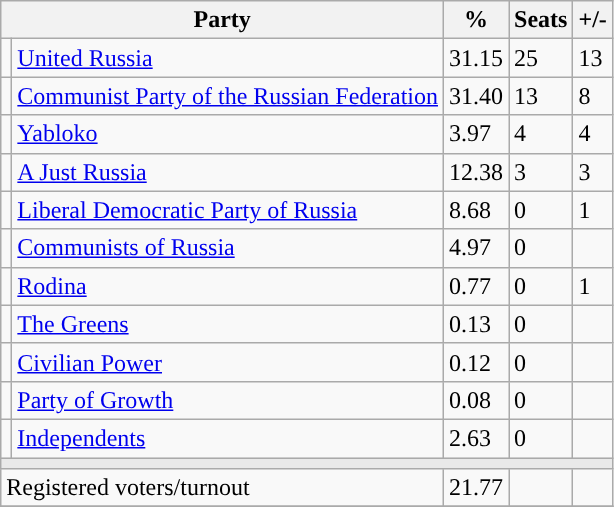<table class="wikitable">
<tr>
<th colspan=2>Party</th>
<th>%</th>
<th>Seats</th>
<th>+/-</th>
</tr>
<tr>
<td style="background:"></td>
<td><a href='#'>United Russia</a></td>
<td>31.15</td>
<td>25</td>
<td> 13</td>
</tr>
<tr>
<td style="background:"></td>
<td><a href='#'>Communist Party of the Russian Federation</a></td>
<td>31.40</td>
<td>13</td>
<td> 8</td>
</tr>
<tr>
<td style="background:"></td>
<td><a href='#'>Yabloko</a></td>
<td>3.97</td>
<td>4</td>
<td> 4</td>
</tr>
<tr>
<td style="background:"></td>
<td><a href='#'>A Just Russia</a></td>
<td>12.38</td>
<td>3</td>
<td> 3</td>
</tr>
<tr>
<td style="background:"></td>
<td><a href='#'>Liberal Democratic Party of Russia</a></td>
<td>8.68</td>
<td>0</td>
<td> 1</td>
</tr>
<tr>
<td style="background:"></td>
<td><a href='#'>Communists of Russia</a></td>
<td>4.97</td>
<td>0</td>
<td></td>
</tr>
<tr>
<td style="background:"></td>
<td><a href='#'>Rodina</a></td>
<td>0.77</td>
<td>0</td>
<td> 1</td>
</tr>
<tr>
<td style="background:"></td>
<td><a href='#'>The Greens</a></td>
<td>0.13</td>
<td>0</td>
<td></td>
</tr>
<tr>
<td style="background:"></td>
<td><a href='#'>Civilian Power</a></td>
<td>0.12</td>
<td>0</td>
<td></td>
</tr>
<tr>
<td style="background:"></td>
<td><a href='#'>Party of Growth</a></td>
<td>0.08</td>
<td>0</td>
<td></td>
</tr>
<tr>
<td style="background:"></td>
<td><a href='#'>Independents</a></td>
<td>2.63</td>
<td>0</td>
<td></td>
</tr>
<tr>
<td colspan=5 style="background:#E9E9E9;"></td>
</tr>
<tr>
<td align=left colspan=2>Registered voters/turnout</td>
<td>21.77</td>
<td></td>
<td></td>
</tr>
<tr>
</tr>
</table>
